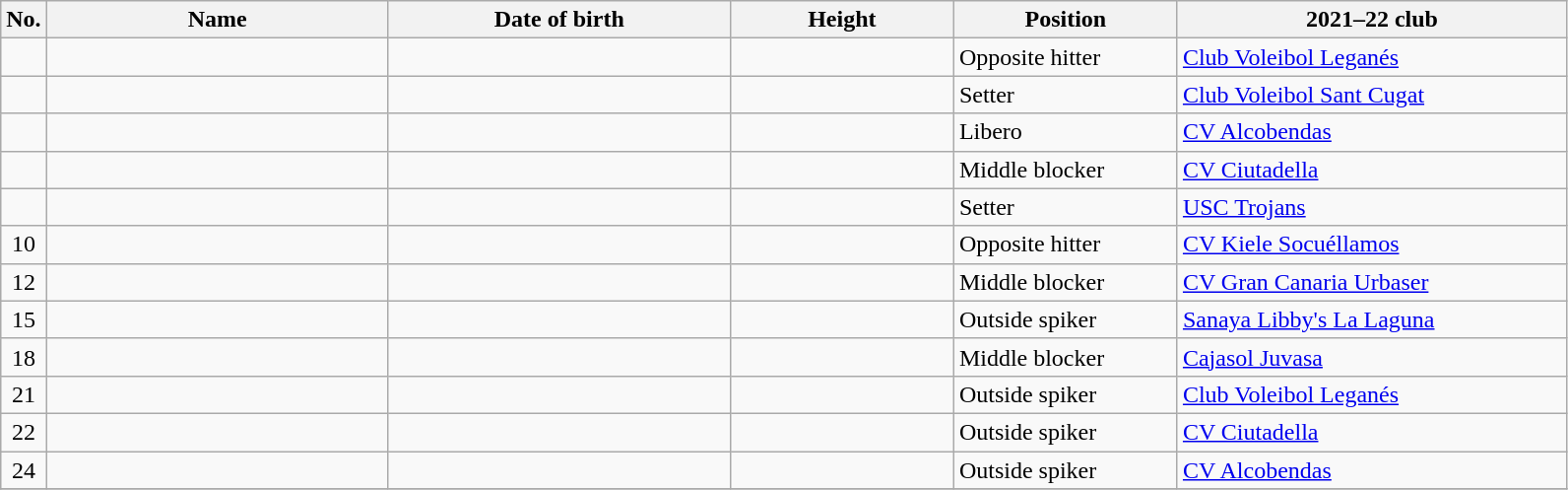<table class="wikitable sortable" style="font-size:100%; text-align:center;">
<tr>
<th>No.</th>
<th style="width:14em">Name</th>
<th style="width:14em">Date of birth</th>
<th style="width:9em">Height</th>
<th style="width:9em">Position</th>
<th style="width:16em">2021–22 club</th>
</tr>
<tr>
<td></td>
<td align=left></td>
<td align=right></td>
<td></td>
<td align=left>Opposite hitter</td>
<td align=left> <a href='#'>Club Voleibol Leganés</a></td>
</tr>
<tr>
<td></td>
<td align=left></td>
<td align=right></td>
<td></td>
<td align=left>Setter</td>
<td align=left> <a href='#'>Club Voleibol Sant Cugat</a></td>
</tr>
<tr>
<td></td>
<td align=left></td>
<td align=right></td>
<td></td>
<td align=left>Libero</td>
<td align=left> <a href='#'>CV Alcobendas</a></td>
</tr>
<tr>
<td></td>
<td align=left></td>
<td align=right></td>
<td></td>
<td align=left>Middle blocker</td>
<td align=left> <a href='#'>CV Ciutadella</a></td>
</tr>
<tr>
<td></td>
<td align=left></td>
<td align=right></td>
<td></td>
<td align=left>Setter</td>
<td align=left> <a href='#'>USC Trojans</a></td>
</tr>
<tr>
<td>10</td>
<td align=left></td>
<td align=right></td>
<td></td>
<td align=left>Opposite hitter</td>
<td align=left> <a href='#'>CV Kiele Socuéllamos</a></td>
</tr>
<tr>
<td>12</td>
<td align=left></td>
<td align=right></td>
<td></td>
<td align=left>Middle blocker</td>
<td align=left> <a href='#'>CV Gran Canaria Urbaser</a></td>
</tr>
<tr>
<td>15</td>
<td align=left></td>
<td align=right></td>
<td></td>
<td align=left>Outside spiker</td>
<td align=left> <a href='#'>Sanaya Libby's La Laguna</a></td>
</tr>
<tr>
<td>18</td>
<td align=left></td>
<td align=right></td>
<td></td>
<td align=left>Middle blocker</td>
<td align=left> <a href='#'>Cajasol Juvasa</a></td>
</tr>
<tr>
<td>21</td>
<td align=left></td>
<td align=right></td>
<td></td>
<td align=left>Outside spiker</td>
<td align=left> <a href='#'>Club Voleibol Leganés</a></td>
</tr>
<tr>
<td>22</td>
<td align=left></td>
<td align=right></td>
<td></td>
<td align=left>Outside spiker</td>
<td align=left> <a href='#'>CV Ciutadella</a></td>
</tr>
<tr>
<td>24</td>
<td align=left></td>
<td align=right></td>
<td></td>
<td align=left>Outside spiker</td>
<td align=left> <a href='#'>CV Alcobendas</a></td>
</tr>
<tr>
</tr>
</table>
